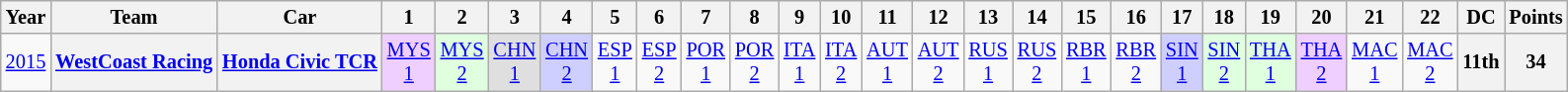<table class="wikitable" style="text-align:center; font-size:85%">
<tr>
<th>Year</th>
<th>Team</th>
<th>Car</th>
<th>1</th>
<th>2</th>
<th>3</th>
<th>4</th>
<th>5</th>
<th>6</th>
<th>7</th>
<th>8</th>
<th>9</th>
<th>10</th>
<th>11</th>
<th>12</th>
<th>13</th>
<th>14</th>
<th>15</th>
<th>16</th>
<th>17</th>
<th>18</th>
<th>19</th>
<th>20</th>
<th>21</th>
<th>22</th>
<th>DC</th>
<th>Points</th>
</tr>
<tr>
<td><a href='#'>2015</a></td>
<th><a href='#'>WestCoast Racing</a></th>
<th><a href='#'>Honda Civic TCR</a></th>
<td style="background:#EFCFFF;"><a href='#'>MYS<br>1</a><br></td>
<td style="background:#DFFFDF;"><a href='#'>MYS<br>2</a><br></td>
<td style="background:#DFDFDF;"><a href='#'>CHN<br>1</a><br></td>
<td style="background:#CFCFFF;"><a href='#'>CHN<br>2</a><br></td>
<td style="background:#;"><a href='#'>ESP<br>1</a></td>
<td style="background:#;"><a href='#'>ESP<br>2</a></td>
<td style="background:#;"><a href='#'>POR<br>1</a></td>
<td style="background:#;"><a href='#'>POR<br>2</a></td>
<td style="background:#;"><a href='#'>ITA<br>1</a></td>
<td style="background:#;"><a href='#'>ITA<br>2</a></td>
<td style="background:#;"><a href='#'>AUT<br>1</a></td>
<td style="background:#;"><a href='#'>AUT<br>2</a></td>
<td style="background:#;"><a href='#'>RUS<br>1</a></td>
<td style="background:#;"><a href='#'>RUS<br>2</a></td>
<td style="background:#;"><a href='#'>RBR<br>1</a></td>
<td style="background:#;"><a href='#'>RBR<br>2</a></td>
<td style="background:#CFCFFF;"><a href='#'>SIN<br>1</a><br></td>
<td style="background:#DFFFDF;"><a href='#'>SIN<br>2</a><br></td>
<td style="background:#DFFFDF;"><a href='#'>THA<br>1</a><br></td>
<td style="background:#EFCFFF;"><a href='#'>THA<br>2</a><br></td>
<td style="background:#;"><a href='#'>MAC<br>1</a></td>
<td style="background:#;"><a href='#'>MAC<br>2</a></td>
<th>11th</th>
<th>34</th>
</tr>
</table>
